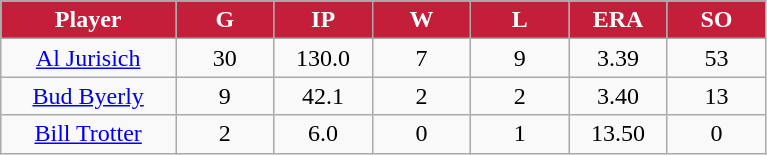<table class="wikitable sortable">
<tr>
<th style="background:#c41e3a;color:white;" width="16%">Player</th>
<th style="background:#c41e3a;color:white;" width="9%">G</th>
<th style="background:#c41e3a;color:white;" width="9%">IP</th>
<th style="background:#c41e3a;color:white;" width="9%">W</th>
<th style="background:#c41e3a;color:white;" width="9%">L</th>
<th style="background:#c41e3a;color:white;" width="9%">ERA</th>
<th style="background:#c41e3a;color:white;" width="9%">SO</th>
</tr>
<tr align="center">
<td><a href='#'>Al Jurisich</a></td>
<td>30</td>
<td>130.0</td>
<td>7</td>
<td>9</td>
<td>3.39</td>
<td>53</td>
</tr>
<tr align="center">
<td><a href='#'>Bud Byerly</a></td>
<td>9</td>
<td>42.1</td>
<td>2</td>
<td>2</td>
<td>3.40</td>
<td>13</td>
</tr>
<tr align=center>
<td><a href='#'>Bill Trotter</a></td>
<td>2</td>
<td>6.0</td>
<td>0</td>
<td>1</td>
<td>13.50</td>
<td>0</td>
</tr>
</table>
